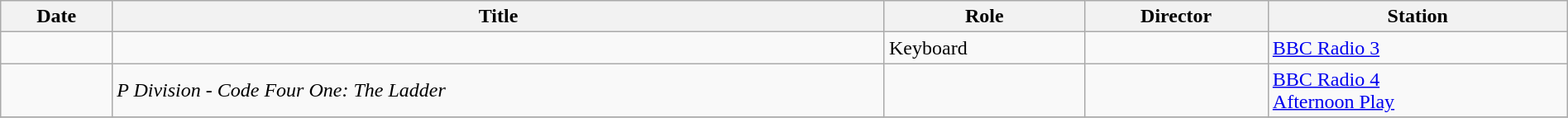<table class="wikitable sortable" style="width:100%">
<tr>
<th>Date</th>
<th>Title</th>
<th>Role</th>
<th>Director</th>
<th>Station<br></th>
</tr>
<tr>
<td></td>
<td><em></em></td>
<td>Keyboard</td>
<td></td>
<td><a href='#'>BBC Radio 3</a><br></td>
</tr>
<tr>
<td> </td>
<td><em>P Division - Code Four One: The Ladder</em></td>
<td></td>
<td></td>
<td><a href='#'>BBC Radio 4</a><br><a href='#'>Afternoon Play</a></td>
</tr>
<tr>
</tr>
</table>
